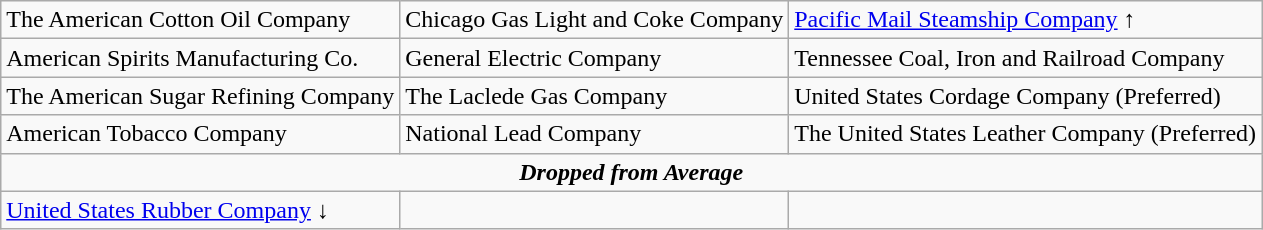<table class="wikitable" border="1">
<tr>
<td>The American Cotton Oil Company</td>
<td>Chicago Gas Light and Coke Company</td>
<td><a href='#'>Pacific Mail Steamship Company</a> ↑</td>
</tr>
<tr>
<td>American Spirits Manufacturing Co.</td>
<td>General Electric Company</td>
<td>Tennessee Coal, Iron and Railroad Company</td>
</tr>
<tr>
<td>The American Sugar Refining Company</td>
<td>The Laclede Gas Company</td>
<td>United States Cordage Company (Preferred)</td>
</tr>
<tr>
<td>American Tobacco Company</td>
<td>National Lead Company</td>
<td>The United States Leather Company (Preferred)</td>
</tr>
<tr>
<td colspan="3" align="center"><strong><em>Dropped from Average</em></strong></td>
</tr>
<tr>
<td><a href='#'>United States Rubber Company</a> ↓</td>
<td></td>
<td></td>
</tr>
</table>
